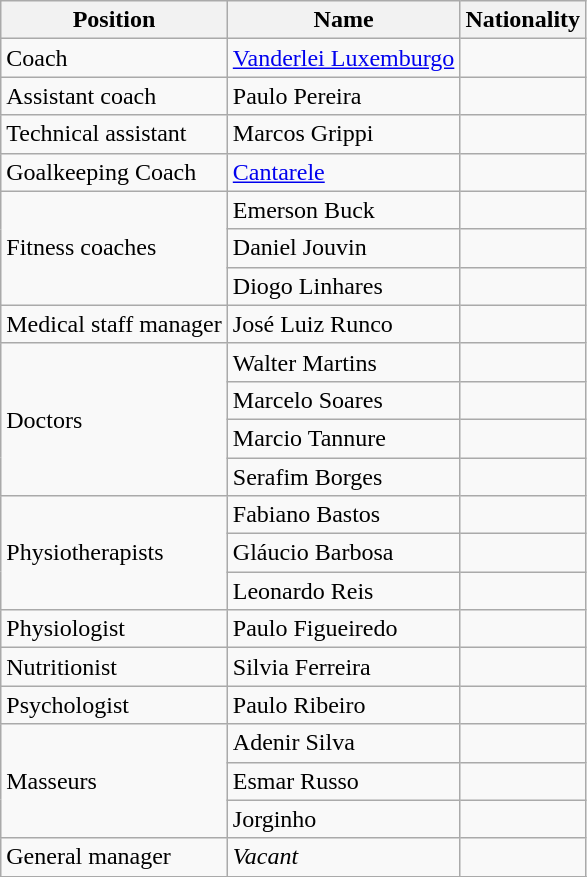<table class="wikitable">
<tr>
<th>Position</th>
<th>Name</th>
<th>Nationality</th>
</tr>
<tr>
<td>Coach</td>
<td><a href='#'>Vanderlei Luxemburgo</a></td>
<td></td>
</tr>
<tr>
<td>Assistant coach</td>
<td>Paulo Pereira</td>
<td></td>
</tr>
<tr>
<td>Technical assistant</td>
<td>Marcos Grippi</td>
<td></td>
</tr>
<tr>
<td>Goalkeeping Coach</td>
<td><a href='#'>Cantarele</a></td>
<td></td>
</tr>
<tr>
<td rowspan=3>Fitness coaches</td>
<td>Emerson Buck</td>
<td></td>
</tr>
<tr>
<td>Daniel Jouvin</td>
<td></td>
</tr>
<tr>
<td>Diogo Linhares</td>
<td></td>
</tr>
<tr>
<td>Medical staff manager</td>
<td>José Luiz Runco</td>
<td></td>
</tr>
<tr>
<td rowspan=4>Doctors</td>
<td>Walter Martins</td>
<td></td>
</tr>
<tr>
<td>Marcelo Soares</td>
<td></td>
</tr>
<tr>
<td>Marcio Tannure</td>
<td></td>
</tr>
<tr>
<td>Serafim Borges</td>
<td></td>
</tr>
<tr>
<td rowspan=3>Physiotherapists</td>
<td>Fabiano Bastos</td>
<td></td>
</tr>
<tr>
<td>Gláucio Barbosa</td>
<td></td>
</tr>
<tr>
<td>Leonardo Reis</td>
<td></td>
</tr>
<tr>
<td>Physiologist</td>
<td>Paulo Figueiredo</td>
<td></td>
</tr>
<tr>
<td>Nutritionist</td>
<td>Silvia Ferreira</td>
<td></td>
</tr>
<tr>
<td>Psychologist</td>
<td>Paulo Ribeiro</td>
<td></td>
</tr>
<tr>
<td rowspan=3>Masseurs</td>
<td>Adenir Silva</td>
<td></td>
</tr>
<tr>
<td>Esmar Russo</td>
<td></td>
</tr>
<tr>
<td>Jorginho</td>
<td></td>
</tr>
<tr>
<td>General manager</td>
<td><em>Vacant</em></td>
<td></td>
</tr>
<tr>
</tr>
</table>
